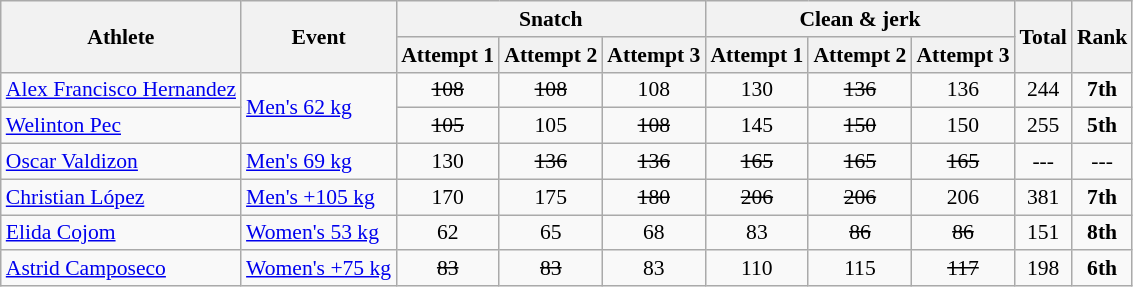<table class="wikitable" border="1" style="font-size:90%;">
<tr>
<th rowspan=2>Athlete</th>
<th rowspan=2>Event</th>
<th colspan=3>Snatch</th>
<th colspan=3>Clean & jerk</th>
<th rowspan=2>Total</th>
<th rowspan=2>Rank</th>
</tr>
<tr>
<th>Attempt 1</th>
<th>Attempt 2</th>
<th>Attempt 3</th>
<th>Attempt 1</th>
<th>Attempt 2</th>
<th>Attempt 3</th>
</tr>
<tr>
<td><a href='#'>Alex Francisco Hernandez</a></td>
<td rowspan=2><a href='#'>Men's 62 kg</a></td>
<td align=center><del>108</del></td>
<td align=center><del>108</del></td>
<td align=center>108</td>
<td align=center>130</td>
<td align=center><del>136</del></td>
<td align=center>136</td>
<td align=center>244</td>
<td align=center><strong>7th</strong></td>
</tr>
<tr>
<td><a href='#'>Welinton Pec</a></td>
<td align=center><del>105</del></td>
<td align=center>105</td>
<td align=center><del>108</del></td>
<td align=center>145</td>
<td align=center><del>150</del></td>
<td align=center>150</td>
<td align=center>255</td>
<td align=center><strong>5th</strong></td>
</tr>
<tr>
<td><a href='#'>Oscar Valdizon</a></td>
<td><a href='#'>Men's 69 kg</a></td>
<td align=center>130</td>
<td align=center><del>136</del></td>
<td align=center><del>136</del></td>
<td align=center><del>165</del></td>
<td align=center><del>165</del></td>
<td align=center><del>165</del></td>
<td align=center>---</td>
<td align=center>---</td>
</tr>
<tr>
<td><a href='#'>Christian López</a></td>
<td><a href='#'>Men's +105 kg</a></td>
<td align=center>170</td>
<td align=center>175</td>
<td align=center><del>180</del></td>
<td align=center><del>206</del></td>
<td align=center><del>206</del></td>
<td align=center>206</td>
<td align=center>381</td>
<td align=center><strong>7th</strong></td>
</tr>
<tr>
<td><a href='#'>Elida Cojom</a></td>
<td><a href='#'>Women's 53 kg</a></td>
<td align=center>62</td>
<td align=center>65</td>
<td align=center>68</td>
<td align=center>83</td>
<td align=center><del>86</del></td>
<td align=center><del>86</del></td>
<td align=center>151</td>
<td align=center><strong>8th</strong></td>
</tr>
<tr>
<td><a href='#'>Astrid Camposeco</a></td>
<td><a href='#'>Women's +75 kg</a></td>
<td align=center><del>83</del></td>
<td align=center><del>83</del></td>
<td align=center>83</td>
<td align=center>110</td>
<td align=center>115</td>
<td align=center><del>117</del></td>
<td align=center>198</td>
<td align=center><strong>6th</strong></td>
</tr>
</table>
